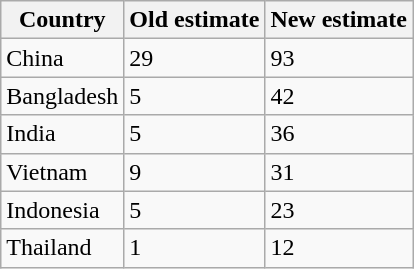<table class="wikitable">
<tr>
<th>Country</th>
<th>Old estimate</th>
<th>New estimate</th>
</tr>
<tr>
<td>China</td>
<td>29</td>
<td>93</td>
</tr>
<tr>
<td>Bangladesh</td>
<td>5</td>
<td>42</td>
</tr>
<tr>
<td>India</td>
<td>5</td>
<td>36</td>
</tr>
<tr>
<td>Vietnam</td>
<td>9</td>
<td>31</td>
</tr>
<tr>
<td>Indonesia</td>
<td>5</td>
<td>23</td>
</tr>
<tr>
<td>Thailand</td>
<td>1</td>
<td>12</td>
</tr>
</table>
